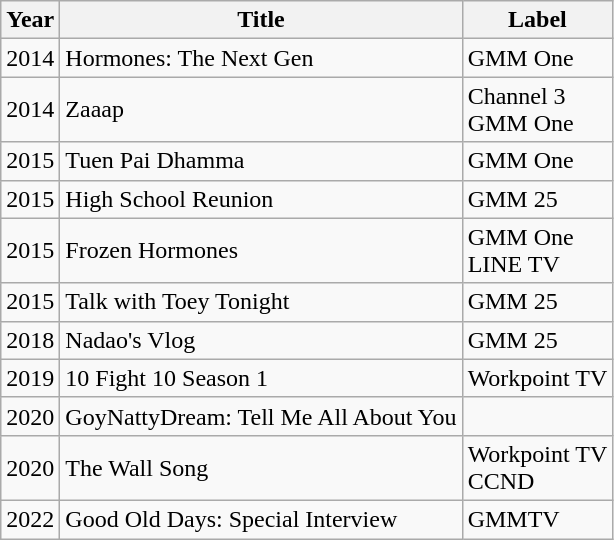<table class="wikitable sortable plainrowheaders">
<tr>
<th scope="col">Year</th>
<th scope="col">Title</th>
<th scope="col" class="unsortable">Label</th>
</tr>
<tr>
<td>2014</td>
<td>Hormones: The Next Gen</td>
<td>GMM One</td>
</tr>
<tr>
<td>2014</td>
<td>Zaaap</td>
<td>Channel 3 <br> GMM One</td>
</tr>
<tr>
<td>2015</td>
<td>Tuen Pai Dhamma</td>
<td>GMM One</td>
</tr>
<tr>
<td>2015</td>
<td>High School Reunion</td>
<td>GMM 25</td>
</tr>
<tr>
<td>2015</td>
<td>Frozen Hormones</td>
<td>GMM One <br> LINE TV</td>
</tr>
<tr>
<td>2015</td>
<td>Talk with Toey Tonight</td>
<td>GMM 25</td>
</tr>
<tr>
<td>2018</td>
<td>Nadao's Vlog</td>
<td>GMM 25</td>
</tr>
<tr>
<td>2019</td>
<td>10 Fight 10 Season 1</td>
<td>Workpoint TV</td>
</tr>
<tr>
<td>2020</td>
<td>GoyNattyDream: Tell Me All About You</td>
<td></td>
</tr>
<tr>
<td>2020</td>
<td>The Wall Song</td>
<td>Workpoint TV <br> CCND</td>
</tr>
<tr>
<td>2022</td>
<td>Good Old Days: Special Interview</td>
<td>GMMTV</td>
</tr>
</table>
